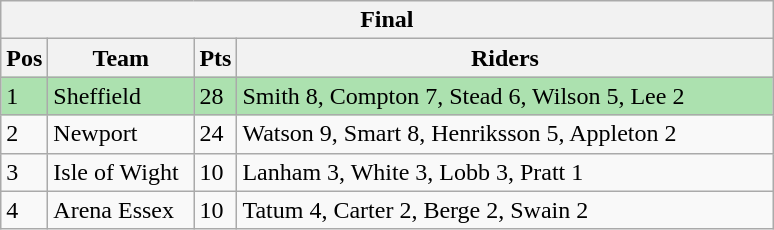<table class="wikitable">
<tr>
<th colspan="4">Final</th>
</tr>
<tr>
<th width=20>Pos</th>
<th width=90>Team</th>
<th width=20>Pts</th>
<th width=350>Riders</th>
</tr>
<tr style="background:#ACE1AF;">
<td>1</td>
<td align=left>Sheffield</td>
<td>28</td>
<td>Smith 8, Compton 7, Stead 6, Wilson 5, Lee 2</td>
</tr>
<tr>
<td>2</td>
<td align=left>Newport</td>
<td>24</td>
<td>Watson 9, Smart 8, Henriksson 5, Appleton 2</td>
</tr>
<tr>
<td>3</td>
<td align=left>Isle of Wight</td>
<td>10</td>
<td>Lanham 3, White 3, Lobb 3, Pratt 1</td>
</tr>
<tr>
<td>4</td>
<td align=left>Arena Essex</td>
<td>10</td>
<td>Tatum 4, Carter 2, Berge 2, Swain 2</td>
</tr>
</table>
